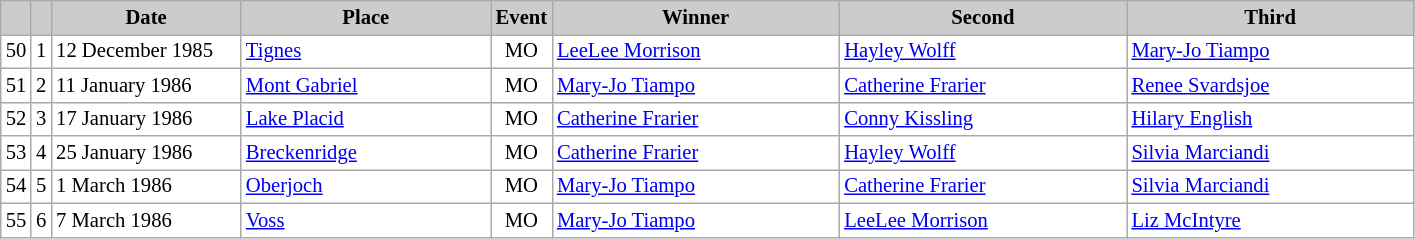<table class="wikitable plainrowheaders" style="background:#fff; font-size:86%; line-height:16px; border:grey solid 1px; border-collapse:collapse;">
<tr style="background:#ccc; text-align:center;">
<th scope="col" style="background:#ccc; width=20 px;"></th>
<th scope="col" style="background:#ccc; width=30 px;"></th>
<th scope="col" style="background:#ccc; width:120px;">Date</th>
<th scope="col" style="background:#ccc; width:160px;">Place</th>
<th scope="col" style="background:#ccc; width:15px;">Event</th>
<th scope="col" style="background:#ccc; width:185px;">Winner</th>
<th scope="col" style="background:#ccc; width:185px;">Second</th>
<th scope="col" style="background:#ccc; width:185px;">Third</th>
</tr>
<tr>
<td align=center>50</td>
<td align=center>1</td>
<td>12 December 1985</td>
<td> <a href='#'>Tignes</a></td>
<td align=center>MO</td>
<td> <a href='#'>LeeLee Morrison</a></td>
<td> <a href='#'>Hayley Wolff</a></td>
<td> <a href='#'>Mary-Jo Tiampo</a></td>
</tr>
<tr>
<td align=center>51</td>
<td align=center>2</td>
<td>11 January 1986</td>
<td> <a href='#'>Mont Gabriel</a></td>
<td align=center>MO</td>
<td> <a href='#'>Mary-Jo Tiampo</a></td>
<td> <a href='#'>Catherine Frarier</a></td>
<td> <a href='#'>Renee Svardsjoe</a></td>
</tr>
<tr>
<td align=center>52</td>
<td align=center>3</td>
<td>17 January 1986</td>
<td> <a href='#'>Lake Placid</a></td>
<td align=center>MO</td>
<td> <a href='#'>Catherine Frarier</a></td>
<td> <a href='#'>Conny Kissling</a></td>
<td> <a href='#'>Hilary English</a></td>
</tr>
<tr>
<td align=center>53</td>
<td align=center>4</td>
<td>25 January 1986</td>
<td> <a href='#'>Breckenridge</a></td>
<td align=center>MO</td>
<td> <a href='#'>Catherine Frarier</a></td>
<td> <a href='#'>Hayley Wolff</a></td>
<td> <a href='#'>Silvia Marciandi</a></td>
</tr>
<tr>
<td align=center>54</td>
<td align=center>5</td>
<td>1 March 1986</td>
<td> <a href='#'>Oberjoch</a></td>
<td align=center>MO</td>
<td> <a href='#'>Mary-Jo Tiampo</a></td>
<td> <a href='#'>Catherine Frarier</a></td>
<td> <a href='#'>Silvia Marciandi</a></td>
</tr>
<tr>
<td align=center>55</td>
<td align=center>6</td>
<td>7 March 1986</td>
<td> <a href='#'>Voss</a></td>
<td align=center>MO</td>
<td> <a href='#'>Mary-Jo Tiampo</a></td>
<td> <a href='#'>LeeLee Morrison</a></td>
<td> <a href='#'>Liz McIntyre</a></td>
</tr>
</table>
